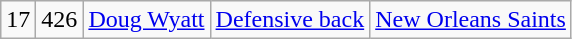<table class="wikitable" style="text-align:center">
<tr>
<td>17</td>
<td>426</td>
<td><a href='#'>Doug Wyatt</a></td>
<td><a href='#'>Defensive back</a></td>
<td><a href='#'>New Orleans Saints</a></td>
</tr>
</table>
